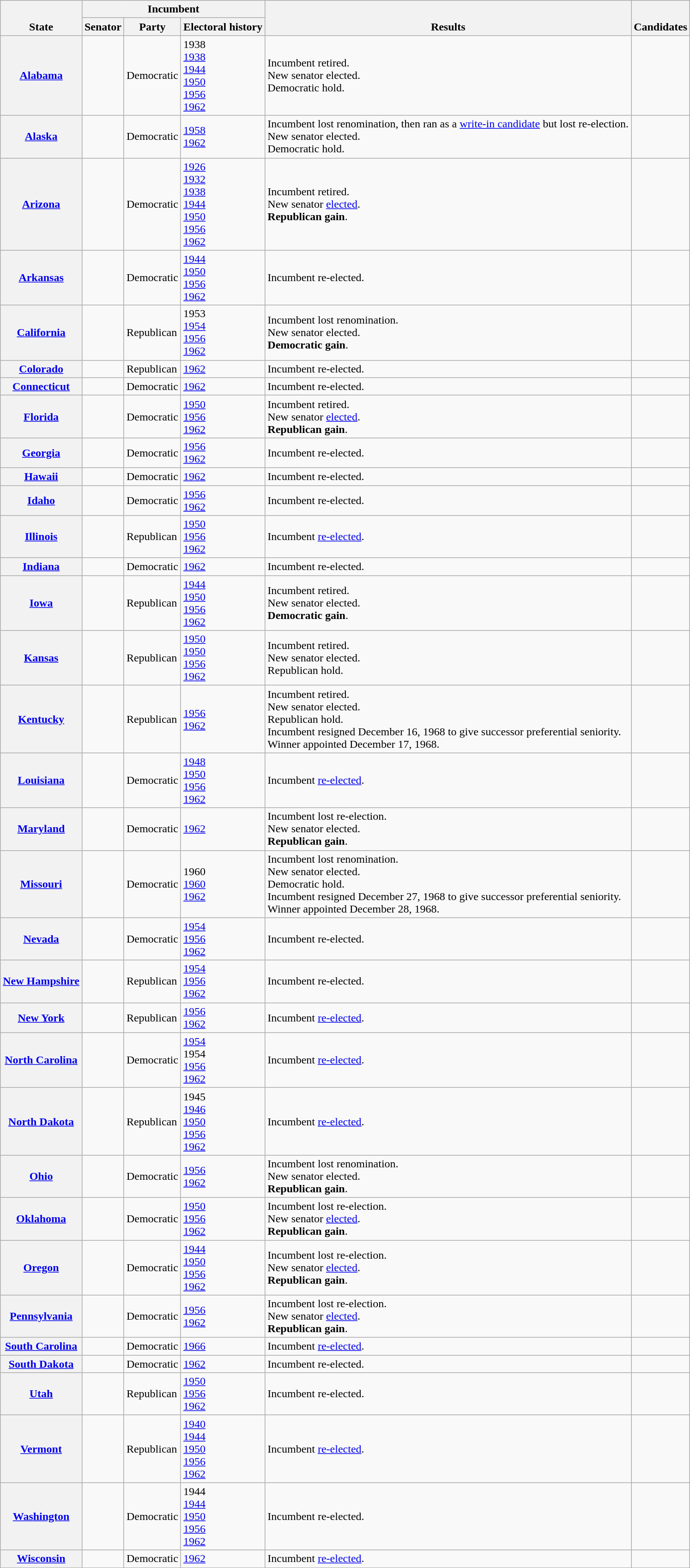<table class="wikitable sortable">
<tr valign=bottom>
<th rowspan=2>State<br></th>
<th colspan=3>Incumbent</th>
<th rowspan=2>Results</th>
<th rowspan=2>Candidates</th>
</tr>
<tr>
<th>Senator</th>
<th>Party</th>
<th>Electoral history</th>
</tr>
<tr>
<th><a href='#'>Alabama</a></th>
<td></td>
<td>Democratic</td>
<td>1938 <br><a href='#'>1938</a><br><a href='#'>1944</a><br><a href='#'>1950</a><br><a href='#'>1956</a><br><a href='#'>1962</a></td>
<td>Incumbent retired.<br>New senator elected.<br>Democratic hold.</td>
<td nowrap></td>
</tr>
<tr>
<th><a href='#'>Alaska</a></th>
<td></td>
<td>Democratic</td>
<td><a href='#'>1958</a><br><a href='#'>1962</a></td>
<td>Incumbent lost renomination, then ran as a <a href='#'>write-in candidate</a> but lost re-election.<br>New senator elected.<br>Democratic hold.</td>
<td nowrap></td>
</tr>
<tr>
<th><a href='#'>Arizona</a></th>
<td></td>
<td>Democratic</td>
<td><a href='#'>1926</a><br><a href='#'>1932</a><br><a href='#'>1938</a><br><a href='#'>1944</a><br><a href='#'>1950</a><br><a href='#'>1956</a><br><a href='#'>1962</a></td>
<td>Incumbent retired.<br>New senator <a href='#'>elected</a>.<br><strong>Republican gain</strong>.</td>
<td nowrap></td>
</tr>
<tr>
<th><a href='#'>Arkansas</a></th>
<td></td>
<td>Democratic</td>
<td><a href='#'>1944</a><br><a href='#'>1950</a><br><a href='#'>1956</a><br><a href='#'>1962</a></td>
<td>Incumbent re-elected.</td>
<td nowrap></td>
</tr>
<tr>
<th><a href='#'>California</a></th>
<td></td>
<td>Republican</td>
<td>1953 <br><a href='#'>1954 </a><br><a href='#'>1956</a><br><a href='#'>1962</a></td>
<td>Incumbent lost renomination.<br>New senator elected.<br><strong>Democratic gain</strong>.</td>
<td nowrap></td>
</tr>
<tr>
<th><a href='#'>Colorado</a></th>
<td></td>
<td>Republican</td>
<td><a href='#'>1962</a></td>
<td>Incumbent re-elected.</td>
<td nowrap></td>
</tr>
<tr>
<th><a href='#'>Connecticut</a></th>
<td></td>
<td>Democratic</td>
<td><a href='#'>1962</a></td>
<td>Incumbent re-elected.</td>
<td nowrap></td>
</tr>
<tr>
<th><a href='#'>Florida</a></th>
<td></td>
<td>Democratic</td>
<td><a href='#'>1950</a><br><a href='#'>1956</a><br><a href='#'>1962</a></td>
<td>Incumbent retired.<br>New senator <a href='#'>elected</a>.<br><strong>Republican gain</strong>.</td>
<td nowrap></td>
</tr>
<tr>
<th><a href='#'>Georgia</a></th>
<td></td>
<td>Democratic</td>
<td><a href='#'>1956</a><br><a href='#'>1962</a></td>
<td>Incumbent re-elected.</td>
<td nowrap></td>
</tr>
<tr>
<th><a href='#'>Hawaii</a></th>
<td></td>
<td>Democratic</td>
<td><a href='#'>1962</a></td>
<td>Incumbent re-elected.</td>
<td nowrap></td>
</tr>
<tr>
<th><a href='#'>Idaho</a></th>
<td></td>
<td>Democratic</td>
<td><a href='#'>1956</a><br><a href='#'>1962</a></td>
<td>Incumbent re-elected.</td>
<td nowrap></td>
</tr>
<tr>
<th><a href='#'>Illinois</a></th>
<td></td>
<td>Republican</td>
<td><a href='#'>1950</a><br><a href='#'>1956</a><br><a href='#'>1962</a></td>
<td>Incumbent <a href='#'>re-elected</a>.</td>
<td nowrap></td>
</tr>
<tr>
<th><a href='#'>Indiana</a></th>
<td></td>
<td>Democratic</td>
<td><a href='#'>1962</a></td>
<td>Incumbent re-elected.</td>
<td nowrap></td>
</tr>
<tr>
<th><a href='#'>Iowa</a></th>
<td></td>
<td>Republican</td>
<td><a href='#'>1944</a><br><a href='#'>1950</a><br><a href='#'>1956</a><br><a href='#'>1962</a></td>
<td>Incumbent retired.<br>New senator elected.<br><strong>Democratic gain</strong>.</td>
<td nowrap></td>
</tr>
<tr>
<th><a href='#'>Kansas</a></th>
<td></td>
<td>Republican</td>
<td><a href='#'>1950 </a><br><a href='#'>1950</a><br><a href='#'>1956</a><br><a href='#'>1962</a></td>
<td>Incumbent retired.<br>New senator elected.<br>Republican hold.</td>
<td nowrap></td>
</tr>
<tr>
<th><a href='#'>Kentucky</a></th>
<td></td>
<td>Republican</td>
<td><a href='#'>1956</a><br><a href='#'>1962</a></td>
<td>Incumbent retired.<br>New senator elected.<br>Republican hold.<br>Incumbent resigned December 16, 1968 to give successor preferential seniority.<br>Winner appointed December 17, 1968.</td>
<td nowrap></td>
</tr>
<tr>
<th><a href='#'>Louisiana</a></th>
<td></td>
<td>Democratic</td>
<td><a href='#'>1948 </a><br><a href='#'>1950</a><br><a href='#'>1956</a><br><a href='#'>1962</a></td>
<td>Incumbent <a href='#'>re-elected</a>.</td>
<td nowrap></td>
</tr>
<tr>
<th><a href='#'>Maryland</a></th>
<td></td>
<td>Democratic</td>
<td><a href='#'>1962</a></td>
<td>Incumbent lost re-election.<br>New senator elected.<br><strong>Republican gain</strong>.</td>
<td nowrap></td>
</tr>
<tr>
<th><a href='#'>Missouri</a></th>
<td></td>
<td>Democratic</td>
<td>1960 <br><a href='#'>1960 </a><br><a href='#'>1962</a></td>
<td>Incumbent lost renomination.<br>New senator elected.<br>Democratic hold.<br>Incumbent resigned December 27, 1968 to give successor preferential seniority.<br>Winner appointed December 28, 1968.</td>
<td nowrap></td>
</tr>
<tr>
<th><a href='#'>Nevada</a></th>
<td></td>
<td>Democratic</td>
<td><a href='#'>1954 </a><br><a href='#'>1956</a><br><a href='#'>1962</a></td>
<td>Incumbent re-elected.</td>
<td nowrap></td>
</tr>
<tr>
<th><a href='#'>New Hampshire</a></th>
<td></td>
<td>Republican</td>
<td><a href='#'>1954 </a><br><a href='#'>1956</a><br><a href='#'>1962</a></td>
<td>Incumbent re-elected.</td>
<td nowrap></td>
</tr>
<tr>
<th><a href='#'>New York</a></th>
<td></td>
<td>Republican</td>
<td><a href='#'>1956</a><br><a href='#'>1962</a></td>
<td>Incumbent <a href='#'>re-elected</a>.</td>
<td nowrap></td>
</tr>
<tr>
<th><a href='#'>North Carolina</a></th>
<td></td>
<td>Democratic</td>
<td><a href='#'>1954 </a><br>1954 <br><a href='#'>1956</a><br><a href='#'>1962</a></td>
<td>Incumbent <a href='#'>re-elected</a>.</td>
<td nowrap></td>
</tr>
<tr>
<th><a href='#'>North Dakota</a></th>
<td></td>
<td>Republican</td>
<td>1945 <br><a href='#'>1946 </a><br><a href='#'>1950</a><br><a href='#'>1956</a><br><a href='#'>1962</a></td>
<td>Incumbent <a href='#'>re-elected</a>.</td>
<td nowrap></td>
</tr>
<tr>
<th><a href='#'>Ohio</a></th>
<td></td>
<td>Democratic</td>
<td><a href='#'>1956</a><br><a href='#'>1962</a></td>
<td>Incumbent lost renomination.<br>New senator elected.<br><strong>Republican gain</strong>.</td>
<td nowrap></td>
</tr>
<tr>
<th><a href='#'>Oklahoma</a></th>
<td></td>
<td>Democratic</td>
<td><a href='#'>1950</a><br><a href='#'>1956</a><br><a href='#'>1962</a></td>
<td>Incumbent lost re-election.<br>New senator <a href='#'>elected</a>.<br><strong>Republican gain</strong>.</td>
<td nowrap></td>
</tr>
<tr>
<th><a href='#'>Oregon</a></th>
<td></td>
<td>Democratic</td>
<td><a href='#'>1944</a><br><a href='#'>1950</a><br><a href='#'>1956</a><br><a href='#'>1962</a></td>
<td>Incumbent lost re-election.<br>New senator <a href='#'>elected</a>.<br><strong>Republican gain</strong>.</td>
<td nowrap></td>
</tr>
<tr>
<th><a href='#'>Pennsylvania</a></th>
<td></td>
<td>Democratic</td>
<td><a href='#'>1956</a><br><a href='#'>1962</a></td>
<td>Incumbent lost re-election.<br>New senator <a href='#'>elected</a>.<br><strong>Republican gain</strong>.</td>
<td nowrap></td>
</tr>
<tr>
<th><a href='#'>South Carolina</a></th>
<td></td>
<td>Democratic</td>
<td><a href='#'>1966 </a></td>
<td>Incumbent <a href='#'>re-elected</a>.</td>
<td nowrap></td>
</tr>
<tr>
<th><a href='#'>South Dakota</a></th>
<td></td>
<td>Democratic</td>
<td><a href='#'>1962</a></td>
<td>Incumbent re-elected.</td>
<td nowrap></td>
</tr>
<tr>
<th><a href='#'>Utah</a></th>
<td></td>
<td>Republican</td>
<td><a href='#'>1950</a><br><a href='#'>1956</a><br><a href='#'>1962</a></td>
<td>Incumbent re-elected.</td>
<td nowrap></td>
</tr>
<tr>
<th><a href='#'>Vermont</a></th>
<td></td>
<td>Republican</td>
<td><a href='#'>1940 </a><br><a href='#'>1944</a><br><a href='#'>1950</a><br><a href='#'>1956</a><br><a href='#'>1962</a></td>
<td>Incumbent <a href='#'>re-elected</a>.</td>
<td nowrap></td>
</tr>
<tr>
<th><a href='#'>Washington</a></th>
<td></td>
<td>Democratic</td>
<td>1944 <br><a href='#'>1944</a><br><a href='#'>1950</a><br><a href='#'>1956</a><br><a href='#'>1962</a></td>
<td>Incumbent re-elected.</td>
<td nowrap></td>
</tr>
<tr>
<th><a href='#'>Wisconsin</a></th>
<td></td>
<td>Democratic</td>
<td><a href='#'>1962</a></td>
<td>Incumbent <a href='#'>re-elected</a>.</td>
<td nowrap></td>
</tr>
</table>
